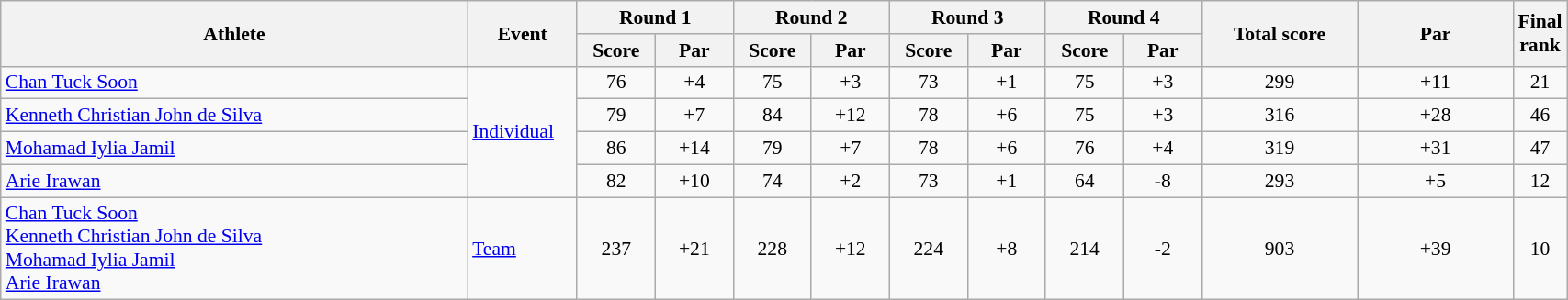<table class="wikitable" width="90%" style="text-align:center; font-size:90%">
<tr>
<th rowspan=2 width="30%">Athlete</th>
<th rowspan=2 width="7%">Event</th>
<th colspan=2 width="10%">Round 1</th>
<th colspan=2 width="10%">Round 2</th>
<th colspan=2 width="10%">Round 3</th>
<th colspan=2 width="10%">Round 4</th>
<th rowspan=2 width="10%">Total score</th>
<th rowspan=2 width="10%">Par</th>
<th rowspan=2 width="5%">Final rank</th>
</tr>
<tr>
<th width="5%">Score</th>
<th width="5%">Par</th>
<th width="5%">Score</th>
<th width="5%">Par</th>
<th width="5%">Score</th>
<th width="5%">Par</th>
<th width="5%">Score</th>
<th width="5%">Par</th>
</tr>
<tr>
<td align=left><a href='#'>Chan Tuck Soon</a></td>
<td align=left rowspan=4><a href='#'>Individual</a></td>
<td>76</td>
<td>+4</td>
<td>75</td>
<td>+3</td>
<td>73</td>
<td>+1</td>
<td>75</td>
<td>+3</td>
<td>299</td>
<td>+11</td>
<td>21</td>
</tr>
<tr>
<td align=left><a href='#'>Kenneth Christian John de Silva</a></td>
<td>79</td>
<td>+7</td>
<td>84</td>
<td>+12</td>
<td>78</td>
<td>+6</td>
<td>75</td>
<td>+3</td>
<td>316</td>
<td>+28</td>
<td>46</td>
</tr>
<tr>
<td align=left><a href='#'>Mohamad Iylia Jamil</a></td>
<td>86</td>
<td>+14</td>
<td>79</td>
<td>+7</td>
<td>78</td>
<td>+6</td>
<td>76</td>
<td>+4</td>
<td>319</td>
<td>+31</td>
<td>47</td>
</tr>
<tr>
<td align=left><a href='#'>Arie Irawan</a></td>
<td>82</td>
<td>+10</td>
<td>74</td>
<td>+2</td>
<td>73</td>
<td>+1</td>
<td>64</td>
<td>-8</td>
<td>293</td>
<td>+5</td>
<td>12</td>
</tr>
<tr>
<td align=left><a href='#'>Chan Tuck Soon</a><br><a href='#'>Kenneth Christian John de Silva</a><br><a href='#'>Mohamad Iylia Jamil</a><br><a href='#'>Arie Irawan</a></td>
<td align=left><a href='#'>Team</a></td>
<td>237</td>
<td>+21</td>
<td>228</td>
<td>+12</td>
<td>224</td>
<td>+8</td>
<td>214</td>
<td>-2</td>
<td>903</td>
<td>+39</td>
<td>10</td>
</tr>
</table>
